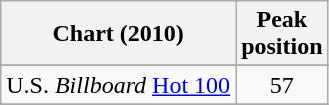<table class="wikitable sortable">
<tr>
<th>Chart (2010)</th>
<th align="center">Peak<br>position</th>
</tr>
<tr>
</tr>
<tr>
<td>U.S. <em>Billboard</em> <a href='#'>Hot 100</a></td>
<td align="center">57</td>
</tr>
<tr>
</tr>
</table>
